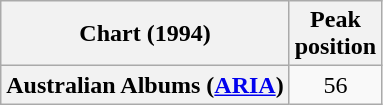<table class="wikitable plainrowheaders">
<tr>
<th>Chart (1994)</th>
<th>Peak<br>position</th>
</tr>
<tr>
<th scope="row">Australian Albums (<a href='#'>ARIA</a>)</th>
<td align="center">56</td>
</tr>
</table>
